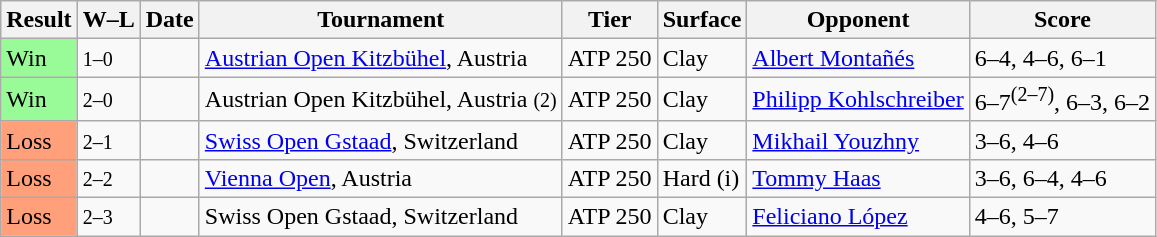<table class="sortable wikitable nowrap">
<tr>
<th>Result</th>
<th class="unsortable">W–L</th>
<th>Date</th>
<th>Tournament</th>
<th>Tier</th>
<th>Surface</th>
<th>Opponent</th>
<th class="unsortable">Score</th>
</tr>
<tr>
<td bgcolor=98FB98>Win</td>
<td><small>1–0</small></td>
<td><a href='#'></a></td>
<td><a href='#'>Austrian Open Kitzbühel</a>, Austria</td>
<td>ATP 250</td>
<td>Clay</td>
<td> <a href='#'>Albert Montañés</a></td>
<td>6–4, 4–6, 6–1</td>
</tr>
<tr>
<td bgcolor=98FB98>Win</td>
<td><small>2–0</small></td>
<td><a href='#'></a></td>
<td>Austrian Open Kitzbühel, Austria <small>(2)</small></td>
<td>ATP 250</td>
<td>Clay</td>
<td> <a href='#'>Philipp Kohlschreiber</a></td>
<td>6–7<sup>(2–7)</sup>, 6–3, 6–2</td>
</tr>
<tr>
<td bgcolor=FFA07A>Loss</td>
<td><small>2–1</small></td>
<td><a href='#'></a></td>
<td><a href='#'>Swiss Open Gstaad</a>, Switzerland</td>
<td>ATP 250</td>
<td>Clay</td>
<td> <a href='#'>Mikhail Youzhny</a></td>
<td>3–6, 4–6</td>
</tr>
<tr>
<td bgcolor=FFA07A>Loss</td>
<td><small>2–2</small></td>
<td><a href='#'></a></td>
<td><a href='#'>Vienna Open</a>, Austria</td>
<td>ATP 250</td>
<td>Hard (i)</td>
<td> <a href='#'>Tommy Haas</a></td>
<td>3–6, 6–4, 4–6</td>
</tr>
<tr>
<td bgcolor=FFA07A>Loss</td>
<td><small>2–3</small></td>
<td><a href='#'></a></td>
<td>Swiss Open Gstaad, Switzerland</td>
<td>ATP 250</td>
<td>Clay</td>
<td> <a href='#'>Feliciano López</a></td>
<td>4–6, 5–7</td>
</tr>
</table>
